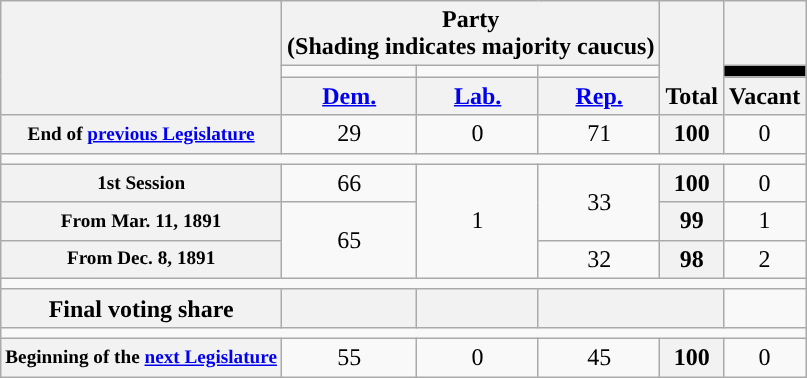<table class=wikitable style="text-align:center">
<tr style="vertical-align:bottom;">
<th rowspan=3></th>
<th colspan=3>Party <div>(Shading indicates majority caucus)</div></th>
<th rowspan=3>Total</th>
<th></th>
</tr>
<tr style="height:5px">
<td style="background-color:"></td>
<td style="background-color:"></td>
<td style="background-color:"></td>
<td style="background:black;"></td>
</tr>
<tr>
<th><a href='#'>Dem.</a></th>
<th><a href='#'>Lab.</a></th>
<th><a href='#'>Rep.</a></th>
<th>Vacant</th>
</tr>
<tr>
<th style="font-size:80%;">End of <a href='#'>previous Legislature</a></th>
<td>29</td>
<td>0</td>
<td>71</td>
<th>100</th>
<td>0</td>
</tr>
<tr>
<td colspan=7></td>
</tr>
<tr>
<th style="font-size:80%;">1st Session</th>
<td>66</td>
<td rowspan="3" >1</td>
<td rowspan="2">33</td>
<th>100</th>
<td>0</td>
</tr>
<tr>
<th style="font-size:80%;">From Mar. 11, 1891</th>
<td rowspan="2" >65</td>
<th>99</th>
<td>1</td>
</tr>
<tr>
<th style="font-size:80%;">From Dec. 8, 1891</th>
<td>32</td>
<th>98</th>
<td>2</td>
</tr>
<tr>
<td colspan=7></td>
</tr>
<tr>
<th>Final voting share</th>
<th></th>
<th></th>
<th colspan=2></th>
</tr>
<tr>
<td colspan=7></td>
</tr>
<tr>
<th style="font-size:80%;">Beginning of the <a href='#'>next Legislature</a></th>
<td>55</td>
<td>0</td>
<td>45</td>
<th>100</th>
<td>0</td>
</tr>
</table>
